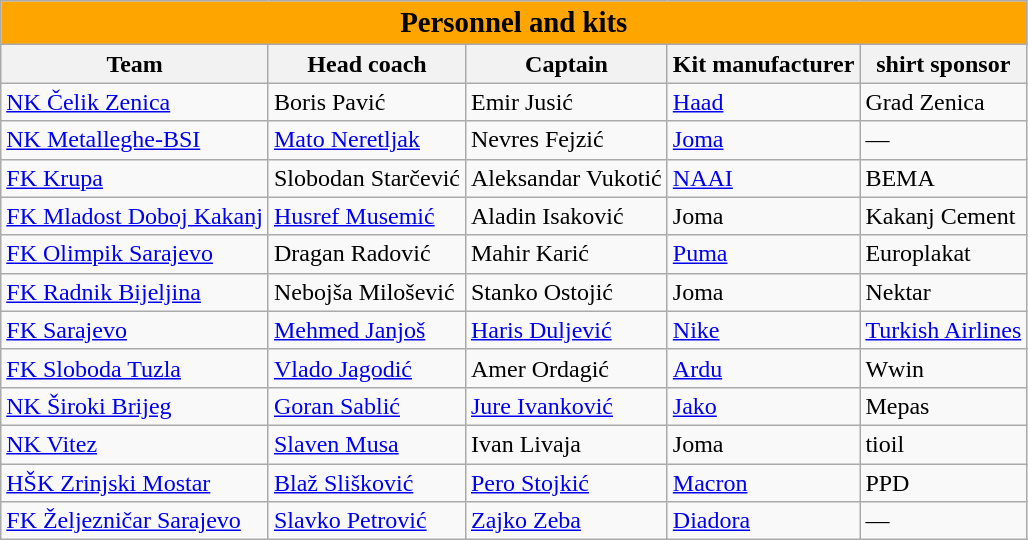<table class="wikitable sortable" style="text-align:left; margin-top:0.2em">
<tr>
<th style="color:black; background:orange; text-align:center;" colspan="7"><big>Personnel and kits</big></th>
</tr>
<tr>
<th>Team</th>
<th>Head coach</th>
<th>Captain</th>
<th>Kit manufacturer</th>
<th>shirt sponsor</th>
</tr>
<tr>
<td><a href='#'>NK Čelik Zenica</a></td>
<td> Boris Pavić</td>
<td> Emir Jusić</td>
<td><a href='#'>Haad</a></td>
<td>Grad Zenica</td>
</tr>
<tr>
<td><a href='#'>NK Metalleghe-BSI</a></td>
<td> <a href='#'>Mato Neretljak</a></td>
<td> Nevres Fejzić</td>
<td><a href='#'>Joma</a></td>
<td>—</td>
</tr>
<tr>
<td><a href='#'>FK Krupa</a></td>
<td> Slobodan Starčević</td>
<td> Aleksandar Vukotić</td>
<td><a href='#'>NAAI</a></td>
<td>BEMA</td>
</tr>
<tr>
<td><a href='#'>FK Mladost Doboj Kakanj</a></td>
<td> <a href='#'>Husref Musemić</a></td>
<td> Aladin Isaković</td>
<td>Joma</td>
<td>Kakanj Cement</td>
</tr>
<tr>
<td><a href='#'>FK Olimpik Sarajevo</a></td>
<td> Dragan Radović</td>
<td> Mahir Karić</td>
<td><a href='#'>Puma</a></td>
<td>Europlakat</td>
</tr>
<tr>
<td><a href='#'>FK Radnik Bijeljina</a></td>
<td> Nebojša Milošević</td>
<td> Stanko Ostojić</td>
<td>Joma</td>
<td>Nektar</td>
</tr>
<tr>
<td><a href='#'>FK Sarajevo</a></td>
<td> <a href='#'>Mehmed Janjoš</a></td>
<td> <a href='#'>Haris Duljević</a></td>
<td><a href='#'>Nike</a></td>
<td><a href='#'>Turkish Airlines</a></td>
</tr>
<tr>
<td><a href='#'>FK Sloboda Tuzla</a></td>
<td> <a href='#'>Vlado Jagodić</a></td>
<td> Amer Ordagić</td>
<td><a href='#'>Ardu</a></td>
<td>Wwin</td>
</tr>
<tr>
<td><a href='#'>NK Široki Brijeg</a></td>
<td> <a href='#'>Goran Sablić</a></td>
<td> <a href='#'>Jure Ivanković</a></td>
<td><a href='#'>Jako</a></td>
<td>Mepas</td>
</tr>
<tr>
<td><a href='#'>NK Vitez</a></td>
<td> <a href='#'>Slaven Musa</a></td>
<td> Ivan Livaja</td>
<td>Joma</td>
<td>tioil</td>
</tr>
<tr>
<td><a href='#'>HŠK Zrinjski Mostar</a></td>
<td> <a href='#'>Blaž Slišković</a></td>
<td> <a href='#'>Pero Stojkić</a></td>
<td><a href='#'>Macron</a></td>
<td>PPD</td>
</tr>
<tr>
<td><a href='#'>FK Željezničar Sarajevo</a></td>
<td> <a href='#'>Slavko Petrović</a></td>
<td> <a href='#'>Zajko Zeba</a></td>
<td><a href='#'>Diadora</a></td>
<td>—</td>
</tr>
</table>
